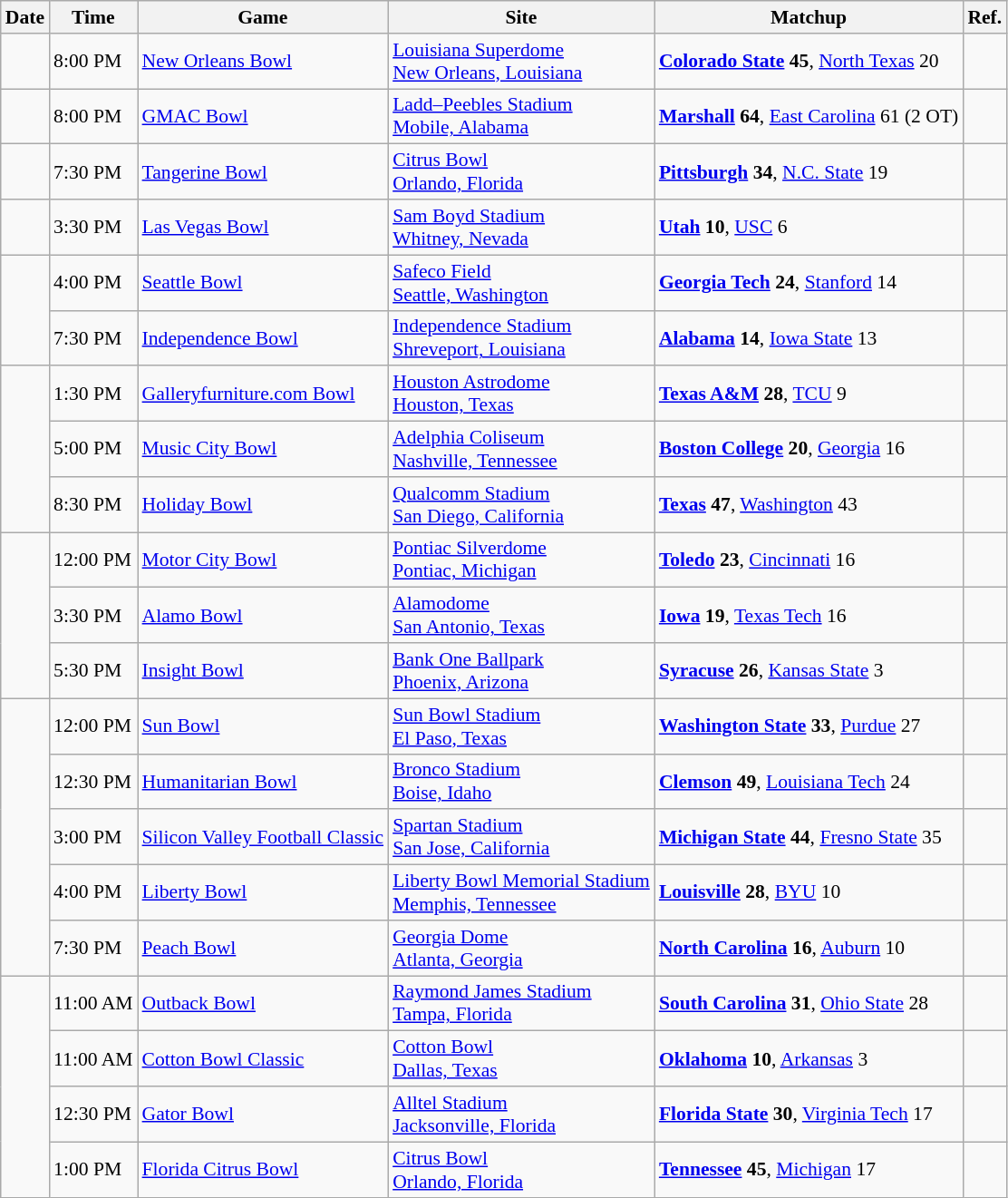<table class="wikitable" style="font-size:90%;">
<tr>
<th>Date</th>
<th>Time</th>
<th>Game</th>
<th>Site</th>
<th>Matchup</th>
<th>Ref.</th>
</tr>
<tr>
<td></td>
<td>8:00 PM</td>
<td><a href='#'>New Orleans Bowl</a></td>
<td><a href='#'>Louisiana Superdome</a> <br> <a href='#'>New Orleans, Louisiana</a></td>
<td><strong><a href='#'>Colorado State</a> 45</strong>, <a href='#'>North Texas</a> 20</td>
<td></td>
</tr>
<tr>
<td></td>
<td>8:00 PM</td>
<td><a href='#'>GMAC Bowl</a></td>
<td><a href='#'>Ladd–Peebles Stadium</a> <br> <a href='#'>Mobile, Alabama</a></td>
<td><strong><a href='#'>Marshall</a> 64</strong>, <a href='#'>East Carolina</a> 61 (2 OT)</td>
<td></td>
</tr>
<tr>
<td></td>
<td>7:30 PM</td>
<td><a href='#'>Tangerine Bowl</a></td>
<td><a href='#'>Citrus Bowl</a> <br> <a href='#'>Orlando, Florida</a></td>
<td><strong><a href='#'>Pittsburgh</a> 34</strong>, <a href='#'>N.C. State</a> 19</td>
<td></td>
</tr>
<tr>
<td></td>
<td>3:30 PM</td>
<td><a href='#'>Las Vegas Bowl</a></td>
<td><a href='#'>Sam Boyd Stadium</a> <br> <a href='#'>Whitney, Nevada</a></td>
<td><strong><a href='#'>Utah</a> 10</strong>, <a href='#'>USC</a> 6</td>
<td></td>
</tr>
<tr>
<td rowspan=2></td>
<td>4:00 PM</td>
<td><a href='#'>Seattle Bowl</a></td>
<td><a href='#'>Safeco Field</a> <br> <a href='#'>Seattle, Washington</a></td>
<td><strong><a href='#'>Georgia Tech</a> 24</strong>, <a href='#'>Stanford</a> 14</td>
<td></td>
</tr>
<tr>
<td>7:30 PM</td>
<td><a href='#'>Independence Bowl</a></td>
<td><a href='#'>Independence Stadium</a> <br> <a href='#'>Shreveport, Louisiana</a></td>
<td><strong><a href='#'>Alabama</a> 14</strong>, <a href='#'>Iowa State</a> 13</td>
<td></td>
</tr>
<tr>
<td rowspan=3></td>
<td>1:30 PM</td>
<td><a href='#'>Galleryfurniture.com Bowl</a></td>
<td><a href='#'>Houston Astrodome</a> <br> <a href='#'>Houston, Texas</a></td>
<td><strong><a href='#'>Texas A&M</a> 28</strong>, <a href='#'>TCU</a> 9</td>
<td></td>
</tr>
<tr>
<td>5:00 PM</td>
<td><a href='#'>Music City Bowl</a></td>
<td><a href='#'>Adelphia Coliseum</a> <br> <a href='#'>Nashville, Tennessee</a></td>
<td><strong><a href='#'>Boston College</a> 20</strong>, <a href='#'>Georgia</a> 16</td>
<td></td>
</tr>
<tr>
<td>8:30 PM</td>
<td><a href='#'>Holiday Bowl</a></td>
<td><a href='#'>Qualcomm Stadium</a> <br> <a href='#'>San Diego, California</a></td>
<td><strong><a href='#'>Texas</a> 47</strong>, <a href='#'>Washington</a> 43</td>
<td></td>
</tr>
<tr>
<td rowspan=3></td>
<td>12:00 PM</td>
<td><a href='#'>Motor City Bowl</a></td>
<td><a href='#'>Pontiac Silverdome</a> <br> <a href='#'>Pontiac, Michigan</a></td>
<td><strong><a href='#'>Toledo</a> 23</strong>, <a href='#'>Cincinnati</a> 16</td>
<td></td>
</tr>
<tr>
<td>3:30 PM</td>
<td><a href='#'>Alamo Bowl</a></td>
<td><a href='#'>Alamodome</a> <br> <a href='#'>San Antonio, Texas</a></td>
<td><strong><a href='#'>Iowa</a> 19</strong>, <a href='#'>Texas Tech</a> 16</td>
<td></td>
</tr>
<tr>
<td>5:30 PM</td>
<td><a href='#'>Insight Bowl</a></td>
<td><a href='#'>Bank One Ballpark</a> <br> <a href='#'>Phoenix, Arizona</a></td>
<td><strong><a href='#'>Syracuse</a> 26</strong>, <a href='#'>Kansas State</a> 3</td>
<td></td>
</tr>
<tr>
<td rowspan=5></td>
<td>12:00 PM</td>
<td><a href='#'>Sun Bowl</a></td>
<td><a href='#'>Sun Bowl Stadium</a> <br> <a href='#'>El Paso, Texas</a></td>
<td><strong><a href='#'>Washington State</a> 33</strong>, <a href='#'>Purdue</a> 27</td>
<td></td>
</tr>
<tr>
<td>12:30 PM</td>
<td><a href='#'>Humanitarian Bowl</a></td>
<td><a href='#'>Bronco Stadium</a> <br> <a href='#'>Boise, Idaho</a></td>
<td><strong><a href='#'>Clemson</a> 49</strong>, <a href='#'>Louisiana Tech</a> 24</td>
<td></td>
</tr>
<tr>
<td>3:00 PM</td>
<td><a href='#'>Silicon Valley Football Classic</a></td>
<td><a href='#'>Spartan Stadium</a> <br> <a href='#'>San Jose, California</a></td>
<td><strong><a href='#'>Michigan State</a> 44</strong>, <a href='#'>Fresno State</a> 35</td>
<td></td>
</tr>
<tr>
<td>4:00 PM</td>
<td><a href='#'>Liberty Bowl</a></td>
<td><a href='#'>Liberty Bowl Memorial Stadium</a> <br> <a href='#'>Memphis, Tennessee</a></td>
<td><strong><a href='#'>Louisville</a> 28</strong>, <a href='#'>BYU</a> 10</td>
<td></td>
</tr>
<tr>
<td>7:30 PM</td>
<td><a href='#'>Peach Bowl</a></td>
<td><a href='#'>Georgia Dome</a> <br> <a href='#'>Atlanta, Georgia</a></td>
<td><strong><a href='#'>North Carolina</a> 16</strong>, <a href='#'>Auburn</a> 10</td>
<td></td>
</tr>
<tr>
<td rowspan=4></td>
<td>11:00 AM</td>
<td><a href='#'>Outback Bowl</a></td>
<td><a href='#'>Raymond James Stadium</a> <br> <a href='#'>Tampa, Florida</a></td>
<td><strong><a href='#'>South Carolina</a> 31</strong>, <a href='#'>Ohio State</a> 28</td>
<td></td>
</tr>
<tr>
<td>11:00 AM</td>
<td><a href='#'>Cotton Bowl Classic</a></td>
<td><a href='#'>Cotton Bowl</a> <br> <a href='#'>Dallas, Texas</a></td>
<td><strong><a href='#'>Oklahoma</a> 10</strong>, <a href='#'>Arkansas</a> 3</td>
<td></td>
</tr>
<tr>
<td>12:30 PM</td>
<td><a href='#'>Gator Bowl</a></td>
<td><a href='#'>Alltel Stadium</a> <br> <a href='#'>Jacksonville, Florida</a></td>
<td><strong><a href='#'>Florida State</a> 30</strong>, <a href='#'>Virginia Tech</a> 17</td>
<td></td>
</tr>
<tr>
<td>1:00 PM</td>
<td><a href='#'>Florida Citrus Bowl</a></td>
<td><a href='#'>Citrus Bowl</a> <br> <a href='#'>Orlando, Florida</a></td>
<td><strong><a href='#'>Tennessee</a> 45</strong>, <a href='#'>Michigan</a> 17</td>
<td></td>
</tr>
</table>
